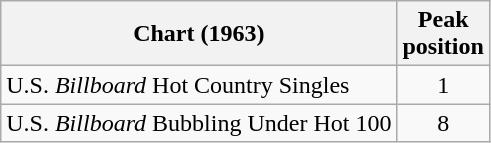<table class="wikitable">
<tr>
<th>Chart (1963)</th>
<th>Peak<br>position</th>
</tr>
<tr>
<td>U.S. <em>Billboard</em> Hot Country Singles</td>
<td style="text-align:center;">1</td>
</tr>
<tr>
<td>U.S. <em>Billboard</em> Bubbling Under Hot 100</td>
<td style="text-align:center;">8</td>
</tr>
</table>
